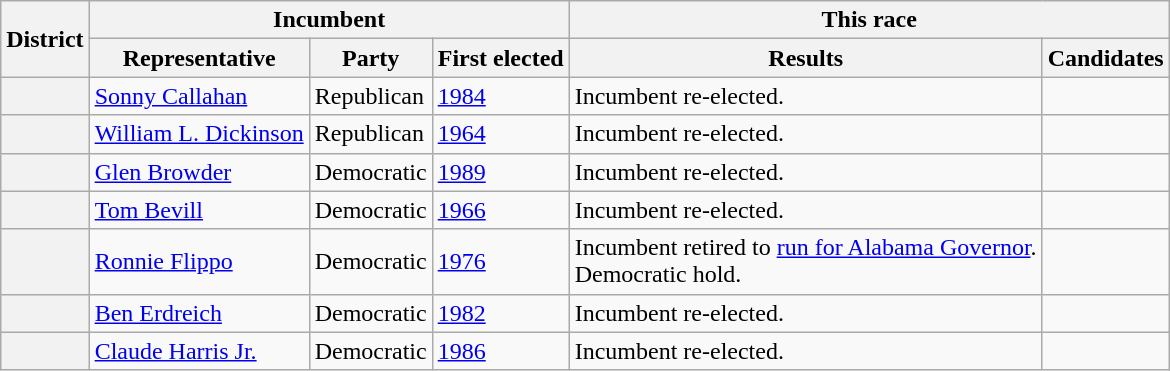<table class=wikitable>
<tr>
<th rowspan=2>District</th>
<th colspan=3>Incumbent</th>
<th colspan=2>This race</th>
</tr>
<tr>
<th>Representative</th>
<th>Party</th>
<th>First elected</th>
<th>Results</th>
<th>Candidates</th>
</tr>
<tr>
<th></th>
<td><a href='#'>Sonny Callahan</a></td>
<td>Republican</td>
<td><a href='#'>1984</a></td>
<td>Incumbent re-elected.</td>
<td nowrap></td>
</tr>
<tr>
<th></th>
<td><a href='#'>William L. Dickinson</a></td>
<td>Republican</td>
<td><a href='#'>1964</a></td>
<td>Incumbent re-elected.</td>
<td nowrap></td>
</tr>
<tr>
<th></th>
<td><a href='#'>Glen Browder</a></td>
<td>Democratic</td>
<td><a href='#'>1989 </a></td>
<td>Incumbent re-elected.</td>
<td nowrap></td>
</tr>
<tr>
<th></th>
<td><a href='#'>Tom Bevill</a></td>
<td>Democratic</td>
<td><a href='#'>1966</a></td>
<td>Incumbent re-elected.</td>
<td nowrap></td>
</tr>
<tr>
<th></th>
<td><a href='#'>Ronnie Flippo</a></td>
<td>Democratic</td>
<td><a href='#'>1976</a></td>
<td>Incumbent retired to <a href='#'>run for Alabama Governor</a>.<br>Democratic hold.</td>
<td nowrap></td>
</tr>
<tr>
<th></th>
<td><a href='#'>Ben Erdreich</a></td>
<td>Democratic</td>
<td><a href='#'>1982</a></td>
<td>Incumbent re-elected.</td>
<td nowrap></td>
</tr>
<tr>
<th></th>
<td><a href='#'>Claude Harris Jr.</a></td>
<td>Democratic</td>
<td><a href='#'>1986</a></td>
<td>Incumbent re-elected.</td>
<td nowrap></td>
</tr>
</table>
